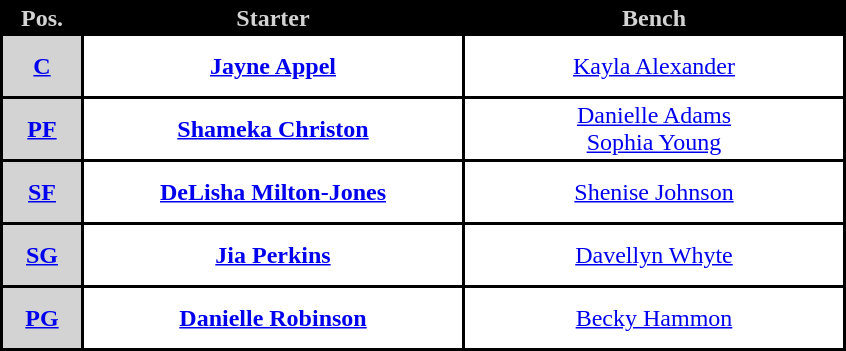<table style="text-align: center; background:#000000; color:#D3D3D3">
<tr>
<th width="50">Pos.</th>
<th width="250">Starter</th>
<th width="250">Bench</th>
</tr>
<tr style="height:40px; background:white; color:#092C57">
<th style="background:#D3D3D3"><a href='#'><span>C</span></a></th>
<td><strong><a href='#'>Jayne Appel</a></strong></td>
<td><a href='#'>Kayla Alexander</a></td>
</tr>
<tr style="height:40px; background:white; color:#092C57">
<th style="background:#D3D3D3"><a href='#'><span>PF</span></a></th>
<td><strong><a href='#'>Shameka Christon</a></strong></td>
<td><a href='#'>Danielle Adams</a><br><a href='#'>Sophia Young</a> </td>
</tr>
<tr style="height:40px; background:white; color:#092C57">
<th style="background:#D3D3D3"><a href='#'><span>SF</span></a></th>
<td><strong><a href='#'>DeLisha Milton-Jones</a></strong></td>
<td><a href='#'>Shenise Johnson</a></td>
</tr>
<tr style="height:40px; background:white; color:#092C57">
<th style="background:#D3D3D3"><a href='#'><span>SG</span></a></th>
<td><strong><a href='#'>Jia Perkins</a></strong></td>
<td><a href='#'>Davellyn Whyte</a></td>
</tr>
<tr style="height:40px; background:white; color:#092C57">
<th style="background:#D3D3D3"><a href='#'><span>PG</span></a></th>
<td><strong><a href='#'>Danielle Robinson</a></strong></td>
<td><a href='#'>Becky Hammon</a> </td>
</tr>
</table>
